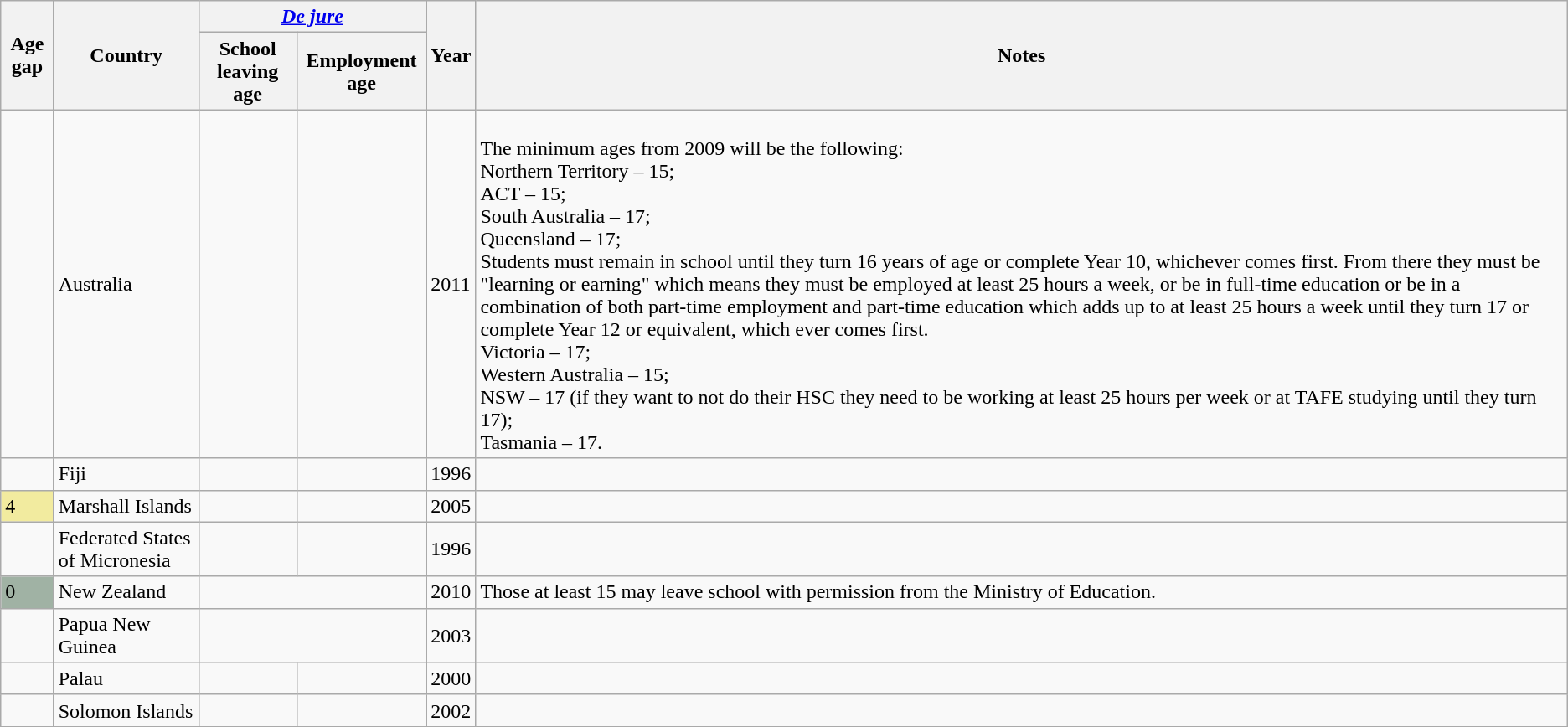<table class="wikitable sortable">
<tr>
<th rowspan=2>Age gap</th>
<th rowspan=2>Country</th>
<th colspan=2><em><a href='#'>De jure</a></em></th>
<th rowspan=2>Year</th>
<th rowspan=2>Notes</th>
</tr>
<tr>
<th>School leaving age</th>
<th>Employment age</th>
</tr>
<tr>
<td></td>
<td>Australia</td>
<td></td>
<td></td>
<td>2011</td>
<td><br>The minimum ages from 2009 will be the following:<br>
Northern Territory – 15;<br>
ACT – 15;<br>
South Australia – 17;<br>
Queensland – 17;<br> Students must remain in school until they turn 16 years of age or complete Year 10, whichever comes first. From there they must be "learning or earning" which means they must be employed at least 25 hours a week, or be in full-time education or be in a combination of both part-time employment and part-time education which adds up to at least 25 hours a week until they turn 17 or complete Year 12 or equivalent, which ever comes first.<br>
Victoria – 17;<br>
Western Australia – 15;<br>
NSW – 17 (if they want to not do their HSC they need to be working at least 25 hours per week or at TAFE studying until they turn 17);<br>
Tasmania – 17.</td>
</tr>
<tr>
<td></td>
<td>Fiji</td>
<td></td>
<td></td>
<td>1996</td>
<td></td>
</tr>
<tr>
<td style="background:#f2eb9f;">4</td>
<td>Marshall Islands</td>
<td></td>
<td></td>
<td>2005</td>
<td></td>
</tr>
<tr>
<td></td>
<td>Federated States of Micronesia</td>
<td></td>
<td></td>
<td>1996</td>
<td></td>
</tr>
<tr>
<td style="background:#A0B2A4;">0</td>
<td>New Zealand</td>
<td colspan="2"></td>
<td>2010</td>
<td>Those at least 15 may leave school with permission from the Ministry of Education.</td>
</tr>
<tr>
<td></td>
<td>Papua New Guinea</td>
<td colspan="2"></td>
<td>2003</td>
<td></td>
</tr>
<tr>
<td></td>
<td>Palau</td>
<td></td>
<td></td>
<td>2000</td>
<td></td>
</tr>
<tr>
<td></td>
<td>Solomon Islands</td>
<td></td>
<td></td>
<td>2002</td>
<td></td>
</tr>
<tr>
</tr>
</table>
